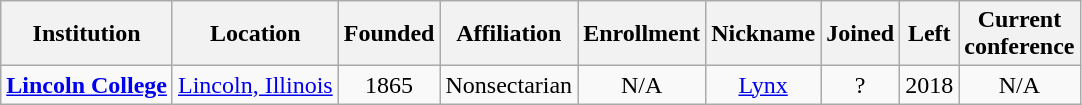<table class="wikitable sortable" style="text-align:center;">
<tr>
<th>Institution</th>
<th>Location</th>
<th>Founded</th>
<th>Affiliation</th>
<th>Enrollment</th>
<th>Nickname</th>
<th>Joined</th>
<th>Left</th>
<th>Current<br>conference</th>
</tr>
<tr>
<td><strong><a href='#'>Lincoln College</a></strong></td>
<td><a href='#'>Lincoln, Illinois</a></td>
<td>1865</td>
<td>Nonsectarian</td>
<td>N/A</td>
<td><a href='#'>Lynx</a></td>
<td>?</td>
<td>2018</td>
<td>N/A</td>
</tr>
</table>
